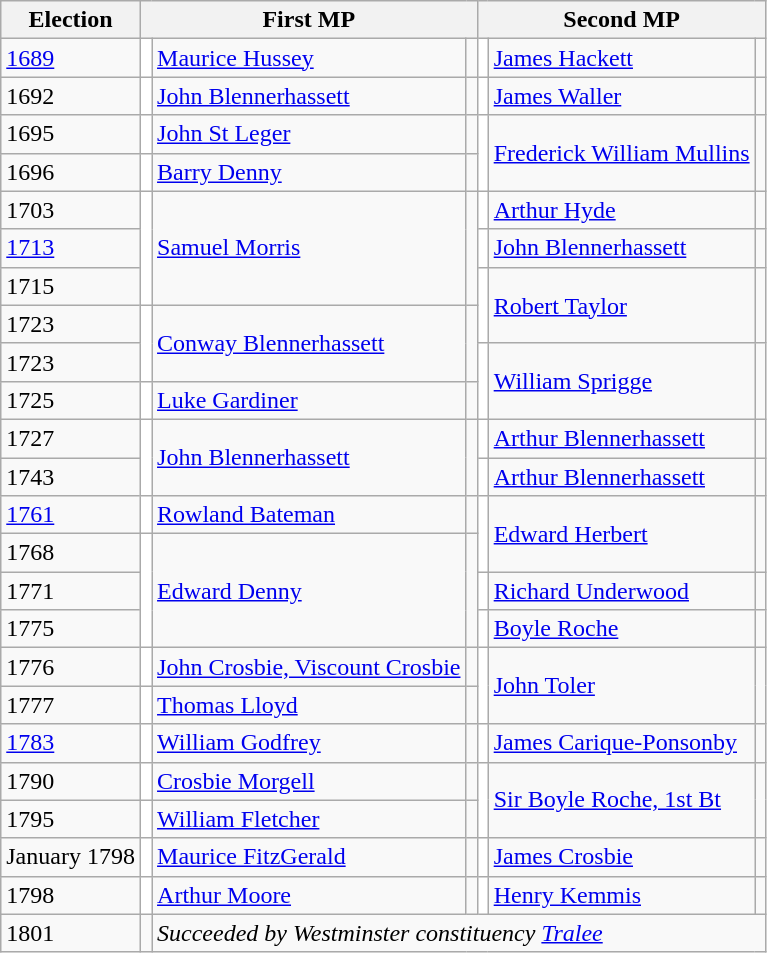<table class="wikitable">
<tr>
<th>Election</th>
<th colspan=3>First MP</th>
<th colspan=3>Second MP</th>
</tr>
<tr>
<td><a href='#'>1689</a></td>
<td style="background-color: white"></td>
<td><a href='#'>Maurice Hussey</a></td>
<td></td>
<td style="background-color: white"></td>
<td><a href='#'>James Hackett</a></td>
<td></td>
</tr>
<tr>
<td>1692</td>
<td style="background-color: white"></td>
<td><a href='#'>John Blennerhassett</a></td>
<td></td>
<td style="background-color: white"></td>
<td><a href='#'>James Waller</a></td>
<td></td>
</tr>
<tr>
<td>1695</td>
<td style="background-color: white"></td>
<td><a href='#'>John St Leger</a></td>
<td></td>
<td rowspan="2" style="background-color: white"></td>
<td rowspan="2"><a href='#'>Frederick William Mullins</a></td>
<td rowspan="2"></td>
</tr>
<tr>
<td>1696</td>
<td style="background-color: white"></td>
<td><a href='#'>Barry Denny</a></td>
<td></td>
</tr>
<tr>
<td>1703</td>
<td rowspan="3" style="background-color: white"></td>
<td rowspan="3"><a href='#'>Samuel Morris</a></td>
<td rowspan="3"></td>
<td style="background-color: white"></td>
<td><a href='#'>Arthur Hyde</a></td>
<td></td>
</tr>
<tr>
<td><a href='#'>1713</a></td>
<td style="background-color: white"></td>
<td><a href='#'>John Blennerhassett</a></td>
<td></td>
</tr>
<tr>
<td>1715</td>
<td rowspan="2" style="background-color: white"></td>
<td rowspan="2"><a href='#'>Robert Taylor</a></td>
<td rowspan="2"></td>
</tr>
<tr>
<td>1723</td>
<td rowspan="2" style="background-color: white"></td>
<td rowspan="2"><a href='#'>Conway Blennerhassett</a></td>
<td rowspan="2"></td>
</tr>
<tr>
<td>1723</td>
<td rowspan="2" style="background-color: white"></td>
<td rowspan="2"><a href='#'>William Sprigge</a></td>
<td rowspan="2"></td>
</tr>
<tr>
<td>1725</td>
<td style="background-color: white"></td>
<td><a href='#'>Luke Gardiner</a></td>
<td></td>
</tr>
<tr>
<td>1727</td>
<td rowspan="2" style="background-color: white"></td>
<td rowspan="2"><a href='#'>John Blennerhassett</a></td>
<td rowspan="2"></td>
<td style="background-color: white"></td>
<td><a href='#'>Arthur Blennerhassett</a></td>
<td></td>
</tr>
<tr>
<td>1743</td>
<td style="background-color: white"></td>
<td><a href='#'>Arthur Blennerhassett</a></td>
<td></td>
</tr>
<tr>
<td><a href='#'>1761</a></td>
<td style="background-color: white"></td>
<td><a href='#'>Rowland Bateman</a></td>
<td></td>
<td rowspan="2" style="background-color: white"></td>
<td rowspan="2"><a href='#'>Edward Herbert</a></td>
<td rowspan="2"></td>
</tr>
<tr>
<td>1768</td>
<td rowspan="3" style="background-color: white"></td>
<td rowspan="3"><a href='#'>Edward Denny</a></td>
<td rowspan="3"></td>
</tr>
<tr>
<td>1771</td>
<td style="background-color: white"></td>
<td><a href='#'>Richard Underwood</a></td>
<td></td>
</tr>
<tr>
<td>1775</td>
<td style="background-color: white"></td>
<td><a href='#'>Boyle Roche</a></td>
<td></td>
</tr>
<tr>
<td>1776</td>
<td style="background-color: white"></td>
<td><a href='#'>John Crosbie, Viscount Crosbie</a></td>
<td></td>
<td rowspan="2" style="background-color: white"></td>
<td rowspan="2"><a href='#'>John Toler</a></td>
<td rowspan="2"></td>
</tr>
<tr>
<td>1777</td>
<td style="background-color: white"></td>
<td><a href='#'>Thomas Lloyd</a></td>
<td></td>
</tr>
<tr>
<td><a href='#'>1783</a></td>
<td style="background-color: white"></td>
<td><a href='#'>William Godfrey</a></td>
<td></td>
<td style="background-color: white"></td>
<td><a href='#'>James Carique-Ponsonby</a></td>
<td></td>
</tr>
<tr>
<td>1790</td>
<td style="background-color: white"></td>
<td><a href='#'>Crosbie Morgell</a></td>
<td></td>
<td rowspan="2" style="background-color: white"></td>
<td rowspan="2"><a href='#'>Sir Boyle Roche, 1st Bt</a></td>
<td rowspan="2"></td>
</tr>
<tr>
<td>1795</td>
<td style="background-color: white"></td>
<td><a href='#'>William Fletcher</a></td>
<td></td>
</tr>
<tr>
<td>January 1798</td>
<td style="background-color: white"></td>
<td><a href='#'>Maurice FitzGerald</a></td>
<td></td>
<td style="background-color: white"></td>
<td><a href='#'>James Crosbie</a></td>
<td></td>
</tr>
<tr>
<td>1798</td>
<td style="background-color: white"></td>
<td><a href='#'>Arthur Moore</a></td>
<td></td>
<td style="background-color: white"></td>
<td><a href='#'>Henry Kemmis</a></td>
<td></td>
</tr>
<tr>
<td>1801</td>
<td></td>
<td colspan = "5"><em>Succeeded by Westminster constituency <a href='#'>Tralee</a></em></td>
</tr>
</table>
